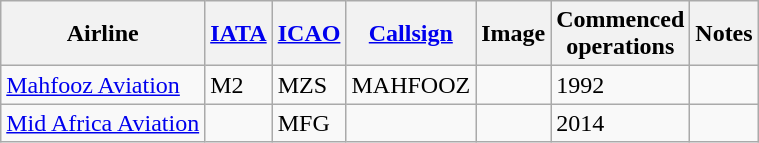<table class="wikitable sortable">
<tr valign="middle">
<th>Airline</th>
<th><a href='#'>IATA</a></th>
<th><a href='#'>ICAO</a></th>
<th><a href='#'>Callsign</a></th>
<th>Image</th>
<th>Commenced<br>operations</th>
<th>Notes</th>
</tr>
<tr>
<td><a href='#'>Mahfooz Aviation</a></td>
<td>M2</td>
<td>MZS</td>
<td>MAHFOOZ</td>
<td></td>
<td>1992</td>
<td></td>
</tr>
<tr>
<td><a href='#'>Mid Africa Aviation</a></td>
<td></td>
<td>MFG</td>
<td></td>
<td></td>
<td>2014</td>
<td></td>
</tr>
</table>
